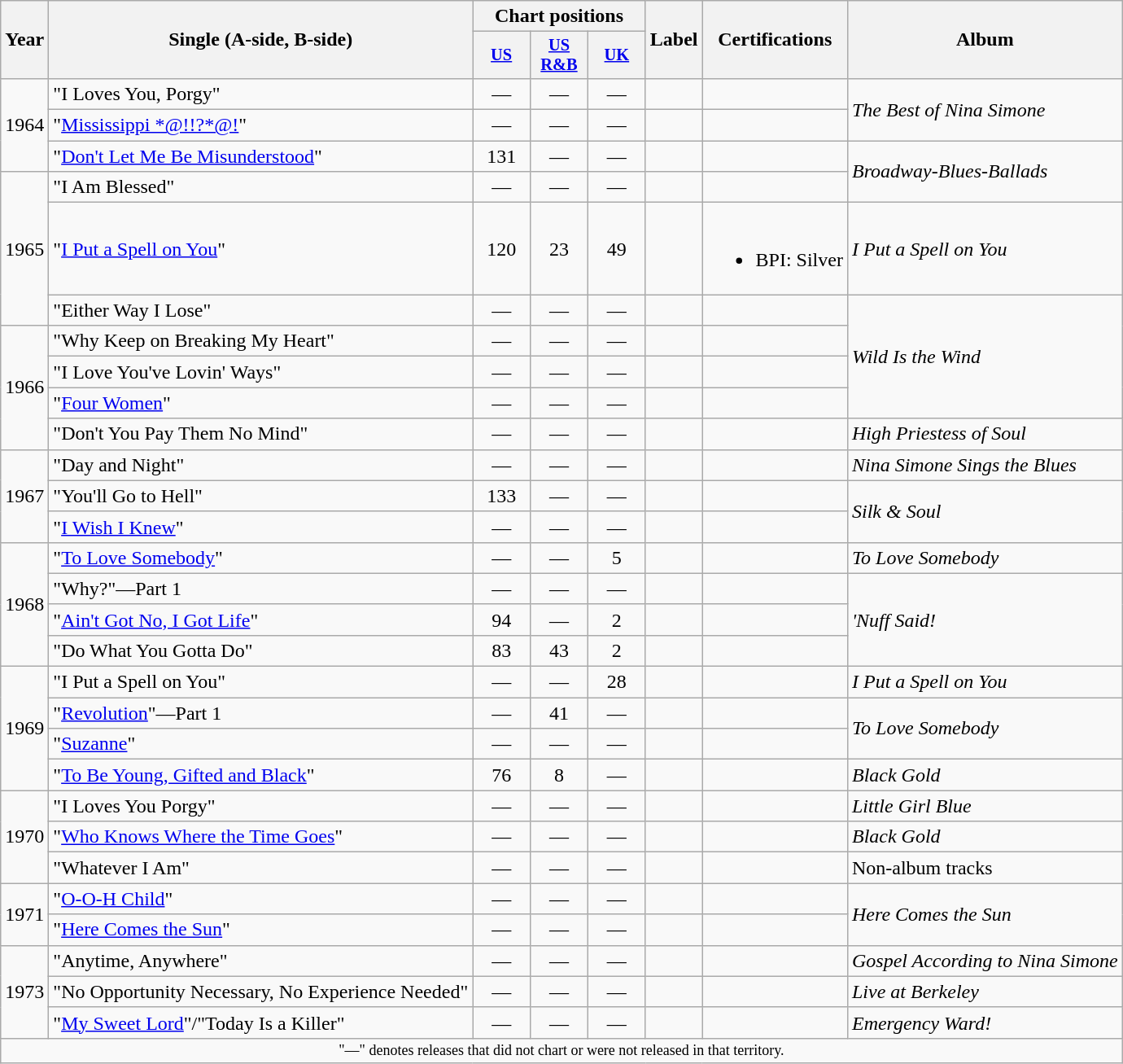<table class="wikitable" style="text-align:center;">
<tr>
<th rowspan="2">Year</th>
<th rowspan="2">Single (A-side, B-side)<br></th>
<th colspan="3">Chart positions</th>
<th rowspan="2">Label</th>
<th rowspan="2">Certifications</th>
<th rowspan="2">Album</th>
</tr>
<tr>
<th scope="col" style="width:3em;font-size:85%;"><a href='#'>US</a><br></th>
<th scope="col" style="width:3em;font-size:85%;"><a href='#'>US<br>R&B</a><br></th>
<th scope="col" style="width:3em;font-size:85%;"><a href='#'>UK</a><br></th>
</tr>
<tr>
<td rowspan="3">1964</td>
<td style="text-align:left;">"I Loves You, Porgy"<br></td>
<td>—</td>
<td>—</td>
<td>—</td>
<td></td>
<td></td>
<td style="text-align:left;" rowspan="2"><em>The Best of Nina Simone</em></td>
</tr>
<tr>
<td style="text-align:left;">"<a href='#'>Mississippi *@!!?*@!</a>"<br></td>
<td>—</td>
<td>—</td>
<td>—</td>
<td></td>
<td></td>
</tr>
<tr>
<td style="text-align:left;">"<a href='#'>Don't Let Me Be Misunderstood</a>" <br></td>
<td>131</td>
<td>—</td>
<td>—</td>
<td></td>
<td></td>
<td style="text-align:left;" rowspan="2"><em>Broadway-Blues-Ballads</em></td>
</tr>
<tr>
<td rowspan="3">1965</td>
<td style="text-align:left;">"I Am Blessed"<br></td>
<td>—</td>
<td>—</td>
<td>—</td>
<td></td>
<td></td>
</tr>
<tr>
<td style="text-align:left;">"<a href='#'>I Put a Spell on You</a>"<br></td>
<td>120</td>
<td>23</td>
<td>49</td>
<td></td>
<td><br><ul><li>BPI: Silver</li></ul></td>
<td style="text-align:left;"><em>I Put a Spell on You</em></td>
</tr>
<tr>
<td style="text-align:left;">"Either Way I Lose"<br></td>
<td>—</td>
<td>—</td>
<td>—</td>
<td></td>
<td></td>
<td style="text-align:left;" rowspan="4"><em>Wild Is the Wind</em></td>
</tr>
<tr>
<td rowspan="4">1966</td>
<td style="text-align:left;">"Why Keep on Breaking My Heart"<br></td>
<td>—</td>
<td>—</td>
<td>—</td>
<td></td>
<td></td>
</tr>
<tr>
<td style="text-align:left;">"I Love You've Lovin' Ways"<br></td>
<td>—</td>
<td>—</td>
<td>—</td>
<td></td>
<td></td>
</tr>
<tr>
<td style="text-align:left;">"<a href='#'>Four Women</a>"<br></td>
<td>—</td>
<td>—</td>
<td>—</td>
<td></td>
<td></td>
</tr>
<tr>
<td style="text-align:left;">"Don't You Pay Them No Mind"<br></td>
<td>—</td>
<td>—</td>
<td>—</td>
<td></td>
<td></td>
<td style="text-align:left;"><em>High Priestess of Soul</em></td>
</tr>
<tr>
<td rowspan="3">1967</td>
<td style="text-align:left;">"Day and Night"<br></td>
<td>—</td>
<td>—</td>
<td>—</td>
<td></td>
<td></td>
<td style="text-align:left;"><em>Nina Simone Sings the Blues</em></td>
</tr>
<tr>
<td style="text-align:left;">"You'll Go to Hell"<br></td>
<td>133</td>
<td>—</td>
<td>—</td>
<td></td>
<td></td>
<td style="text-align:left;" rowspan="2"><em>Silk & Soul</em></td>
</tr>
<tr>
<td style="text-align:left;">"<a href='#'>I Wish I Knew</a>"<br></td>
<td>—</td>
<td>—</td>
<td>—</td>
<td></td>
</tr>
<tr>
<td rowspan="4">1968</td>
<td style="text-align:left;">"<a href='#'>To Love Somebody</a>"<br></td>
<td>—</td>
<td>—</td>
<td>5</td>
<td></td>
<td></td>
<td style="text-align:left;"><em>To Love Somebody</em></td>
</tr>
<tr>
<td style="text-align:left;">"Why?"—Part 1 <br></td>
<td>—</td>
<td>—</td>
<td>—</td>
<td></td>
<td></td>
<td style="text-align:left;" rowspan="3"><em>'Nuff Said!</em></td>
</tr>
<tr>
<td style="text-align:left;">"<a href='#'>Ain't Got No, I Got Life</a>"<br></td>
<td>94 </td>
<td>—</td>
<td>2</td>
<td></td>
<td></td>
</tr>
<tr>
<td style="text-align:left;">"Do What You Gotta Do"<br></td>
<td>83</td>
<td>43</td>
<td>2</td>
<td></td>
</tr>
<tr>
<td rowspan="4">1969</td>
<td style="text-align:left;">"I Put a Spell on You"<br></td>
<td>—</td>
<td>—</td>
<td>28</td>
<td></td>
<td></td>
<td style="text-align:left;"><em>I Put a Spell on You</em></td>
</tr>
<tr>
<td style="text-align:left;">"<a href='#'>Revolution</a>"—Part 1<br></td>
<td>—</td>
<td>41</td>
<td>—</td>
<td></td>
<td></td>
<td style="text-align:left;" rowspan="2"><em>To Love Somebody</em></td>
</tr>
<tr>
<td style="text-align:left;">"<a href='#'>Suzanne</a>"<br></td>
<td>—</td>
<td>—</td>
<td>—</td>
<td></td>
<td></td>
</tr>
<tr>
<td style="text-align:left;">"<a href='#'>To Be Young, Gifted and Black</a>"<br></td>
<td>76</td>
<td>8</td>
<td>—</td>
<td></td>
<td></td>
<td style="text-align:left;"><em>Black Gold</em></td>
</tr>
<tr>
<td rowspan="3">1970</td>
<td style="text-align:left;">"I Loves You Porgy"<br></td>
<td>—</td>
<td>—</td>
<td>—</td>
<td></td>
<td></td>
<td style="text-align:left;"><em>Little Girl Blue</em></td>
</tr>
<tr>
<td style="text-align:left;">"<a href='#'>Who Knows Where the Time Goes</a>"<br></td>
<td>—</td>
<td>—</td>
<td>—</td>
<td></td>
<td></td>
<td style="text-align:left;"><em>Black Gold</em></td>
</tr>
<tr>
<td style="text-align:left;">"Whatever I Am"<br></td>
<td>—</td>
<td>—</td>
<td>—</td>
<td></td>
<td></td>
<td style="text-align:left;">Non-album tracks</td>
</tr>
<tr>
<td rowspan="2">1971</td>
<td style="text-align:left;">"<a href='#'>O-O-H Child</a>"<br></td>
<td>—</td>
<td>—</td>
<td>—</td>
<td></td>
<td></td>
<td style="text-align:left;" rowspan="2"><em>Here Comes the Sun</em></td>
</tr>
<tr>
<td style="text-align:left;">"<a href='#'>Here Comes the Sun</a>"<br></td>
<td>—</td>
<td>—</td>
<td>—</td>
<td></td>
<td></td>
</tr>
<tr>
<td rowspan="3">1973</td>
<td style="text-align:left;">"Anytime, Anywhere"<br></td>
<td>—</td>
<td>—</td>
<td>—</td>
<td></td>
<td></td>
<td style="text-align:left;"><em>Gospel According to Nina Simone</em></td>
</tr>
<tr>
<td style="text-align:left;">"No Opportunity Necessary, No Experience Needed"<br></td>
<td>—</td>
<td>—</td>
<td>—</td>
<td></td>
<td></td>
<td style="text-align:left;"><em>Live at Berkeley</em></td>
</tr>
<tr>
<td style="text-align:left;">"<a href='#'>My Sweet Lord</a>"/"Today Is a Killer"<br></td>
<td>—</td>
<td>—</td>
<td>—</td>
<td></td>
<td></td>
<td style="text-align:left;"><em>Emergency Ward!</em></td>
</tr>
<tr>
<td colspan="8" style="text-align:center; font-size:9pt;">"—" denotes releases that did not chart or were not released in that territory.</td>
</tr>
</table>
